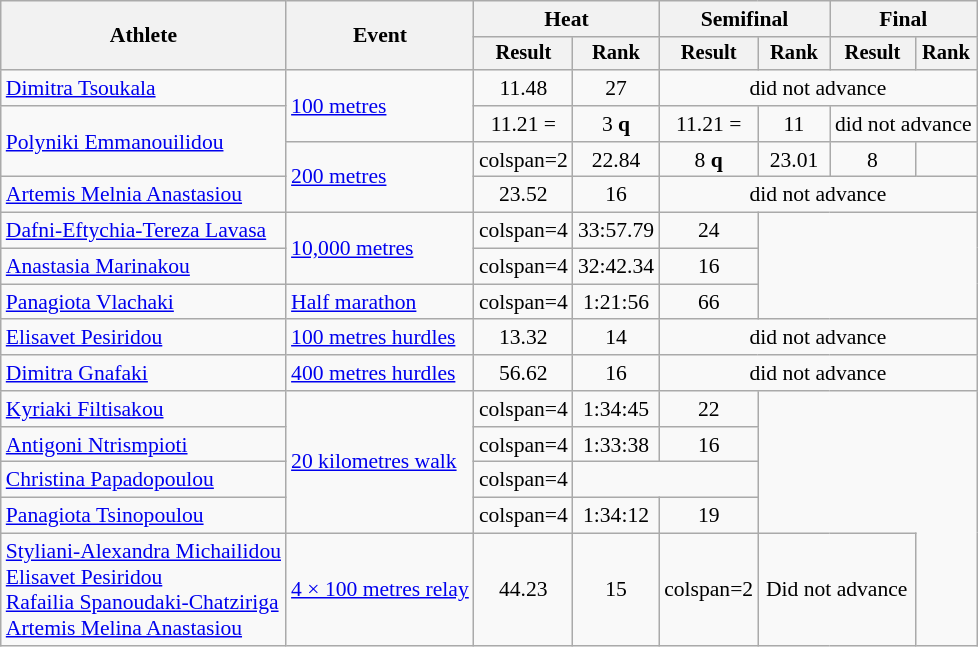<table class=wikitable style=font-size:90%>
<tr>
<th rowspan=2>Athlete</th>
<th rowspan=2>Event</th>
<th colspan=2>Heat</th>
<th colspan=2>Semifinal</th>
<th colspan=2>Final</th>
</tr>
<tr style=font-size:95%>
<th>Result</th>
<th>Rank</th>
<th>Result</th>
<th>Rank</th>
<th>Result</th>
<th>Rank</th>
</tr>
<tr align=center>
<td align=left><a href='#'>Dimitra Tsoukala</a></td>
<td align=left rowspan=2><a href='#'>100 metres</a></td>
<td>11.48</td>
<td>27</td>
<td colspan=4>did not advance</td>
</tr>
<tr align=center>
<td align=left rowspan=2><a href='#'>Polyniki Emmanouilidou</a></td>
<td>11.21 =<strong></strong></td>
<td>3 <strong>q</strong></td>
<td>11.21 =<strong></strong></td>
<td>11</td>
<td colspan=2>did not advance</td>
</tr>
<tr align=center>
<td align=left rowspan=2><a href='#'>200 metres</a></td>
<td>colspan=2</td>
<td>22.84 <strong></strong></td>
<td>8 <strong>q</strong></td>
<td>23.01</td>
<td>8</td>
</tr>
<tr align=center>
<td align=left><a href='#'>Artemis Melnia Anastasiou</a></td>
<td>23.52</td>
<td>16</td>
<td colspan=4>did not advance</td>
</tr>
<tr align=center>
<td align=left><a href='#'>Dafni-Eftychia-Tereza Lavasa</a></td>
<td align=left rowspan=2><a href='#'>10,000 metres</a></td>
<td>colspan=4</td>
<td>33:57.79</td>
<td>24</td>
</tr>
<tr align=center>
<td align=left><a href='#'>Anastasia Marinakou</a></td>
<td>colspan=4</td>
<td>32:42.34</td>
<td>16</td>
</tr>
<tr align=center>
<td align=left><a href='#'>Panagiota Vlachaki</a></td>
<td align=left><a href='#'>Half marathon</a></td>
<td>colspan=4</td>
<td>1:21:56</td>
<td>66</td>
</tr>
<tr align=center>
<td align=left><a href='#'>Elisavet Pesiridou</a></td>
<td align=left><a href='#'>100 metres hurdles</a></td>
<td>13.32</td>
<td>14</td>
<td colspan=4>did not advance</td>
</tr>
<tr align=center>
<td align=left><a href='#'>Dimitra Gnafaki</a></td>
<td align=left><a href='#'>400 metres hurdles</a></td>
<td>56.62 <strong></strong></td>
<td>16</td>
<td colspan=4>did not advance</td>
</tr>
<tr align=center>
<td align=left><a href='#'>Kyriaki Filtisakou</a></td>
<td align=left rowspan=4><a href='#'>20 kilometres walk</a></td>
<td>colspan=4</td>
<td>1:34:45</td>
<td>22</td>
</tr>
<tr align=center>
<td align=left><a href='#'>Antigoni Ntrismpioti</a></td>
<td>colspan=4</td>
<td>1:33:38 <strong></strong></td>
<td>16</td>
</tr>
<tr align=center>
<td align=left><a href='#'>Christina Papadopoulou</a></td>
<td>colspan=4</td>
<td colspan=2></td>
</tr>
<tr align=center>
<td align=left><a href='#'>Panagiota Tsinopoulou</a></td>
<td>colspan=4</td>
<td>1:34:12</td>
<td>19</td>
</tr>
<tr align=center>
<td align=left><a href='#'>Styliani-Alexandra Michailidou</a><br><a href='#'>Elisavet Pesiridou</a><br><a href='#'>Rafailia Spanoudaki-Chatziriga</a><br><a href='#'>Artemis Melina Anastasiou</a></td>
<td align=left><a href='#'>4 × 100 metres relay</a></td>
<td>44.23</td>
<td>15</td>
<td>colspan=2</td>
<td colspan=2>Did not advance</td>
</tr>
</table>
